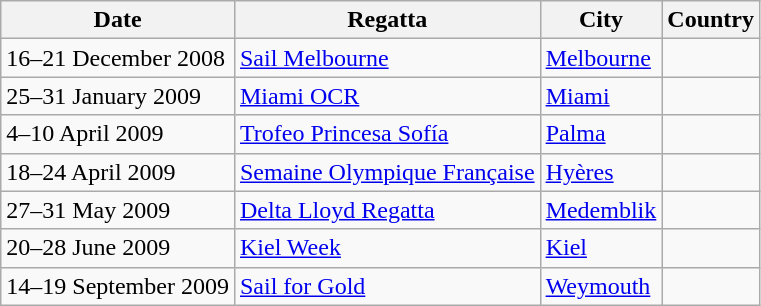<table class="wikitable">
<tr>
<th>Date</th>
<th>Regatta</th>
<th>City</th>
<th>Country</th>
</tr>
<tr>
<td>16–21 December 2008</td>
<td><a href='#'>Sail Melbourne</a></td>
<td><a href='#'>Melbourne</a></td>
<td></td>
</tr>
<tr>
<td>25–31 January 2009</td>
<td><a href='#'>Miami OCR</a></td>
<td><a href='#'>Miami</a></td>
<td></td>
</tr>
<tr>
<td>4–10 April 2009</td>
<td><a href='#'>Trofeo Princesa Sofía</a></td>
<td><a href='#'>Palma</a></td>
<td></td>
</tr>
<tr>
<td>18–24 April 2009</td>
<td><a href='#'>Semaine Olympique Française</a></td>
<td><a href='#'>Hyères</a></td>
<td></td>
</tr>
<tr>
<td>27–31 May 2009</td>
<td><a href='#'>Delta Lloyd Regatta</a></td>
<td><a href='#'>Medemblik</a></td>
<td></td>
</tr>
<tr>
<td>20–28 June 2009</td>
<td><a href='#'>Kiel Week</a></td>
<td><a href='#'>Kiel</a></td>
<td></td>
</tr>
<tr>
<td>14–19 September 2009</td>
<td><a href='#'>Sail for Gold</a></td>
<td><a href='#'>Weymouth</a></td>
<td></td>
</tr>
</table>
